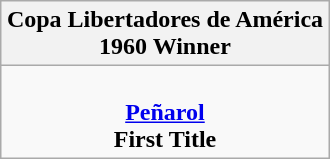<table class="wikitable" style="text-align: center; margin: 0 auto;">
<tr>
<th>Copa Libertadores de América<br>1960 Winner</th>
</tr>
<tr>
<td><br><strong><a href='#'>Peñarol</a></strong><br><strong>First Title</strong></td>
</tr>
</table>
